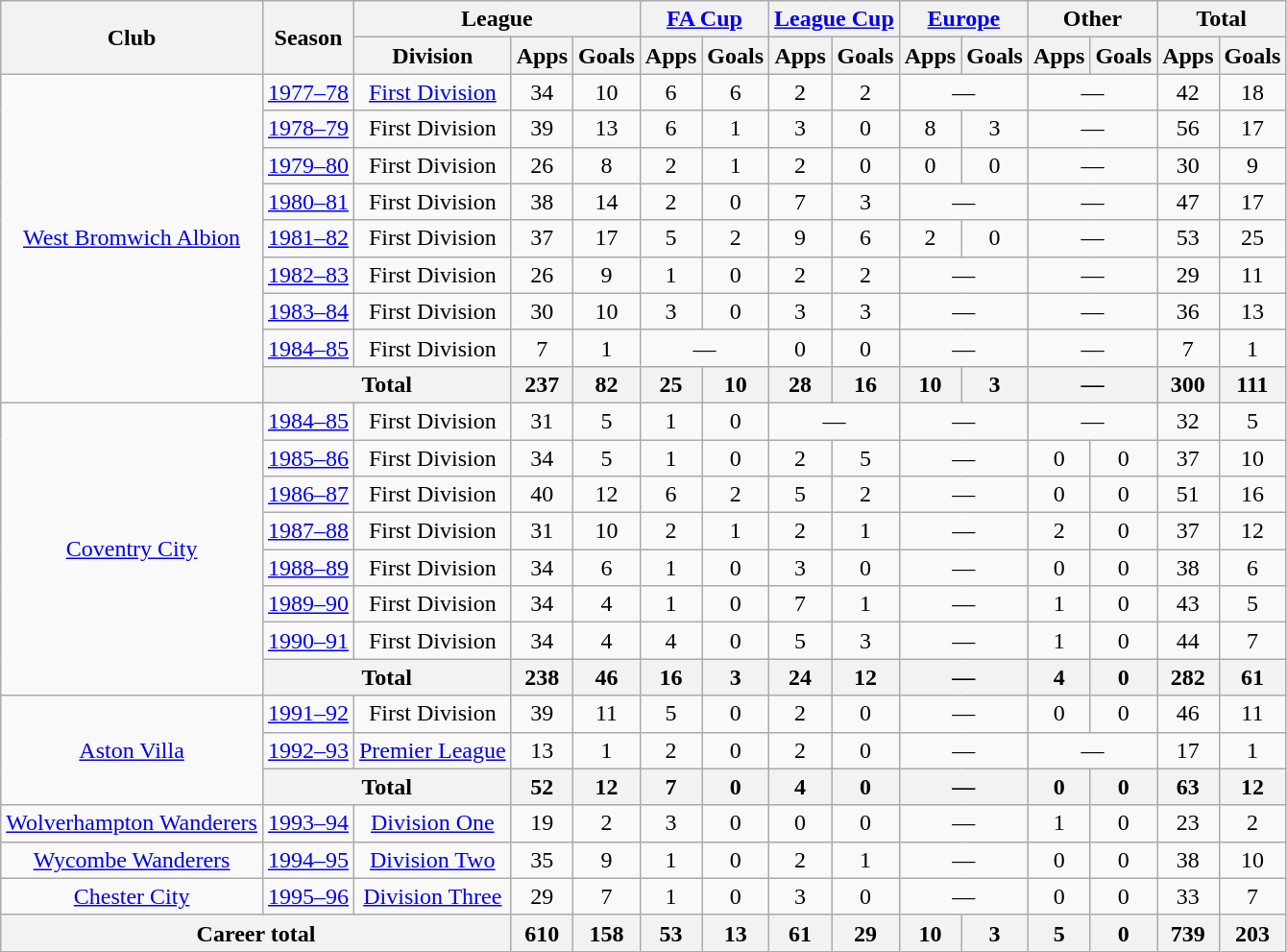<table class="wikitable" style="text-align:center">
<tr>
<th rowspan="2">Club</th>
<th rowspan="2">Season</th>
<th colspan="3">League</th>
<th colspan="2"><a href='#'>FA Cup</a></th>
<th colspan="2"><a href='#'>League Cup</a></th>
<th colspan="2"><a href='#'>Europe</a></th>
<th colspan="2">Other</th>
<th colspan="2">Total</th>
</tr>
<tr>
<th>Division</th>
<th>Apps</th>
<th>Goals</th>
<th>Apps</th>
<th>Goals</th>
<th>Apps</th>
<th>Goals</th>
<th>Apps</th>
<th>Goals</th>
<th>Apps</th>
<th>Goals</th>
<th>Apps</th>
<th>Goals</th>
</tr>
<tr>
<td rowspan="9"><a href='#'>West Bromwich Albion</a></td>
<td><a href='#'>1977–78</a></td>
<td><a href='#'>First Division</a></td>
<td>34</td>
<td>10</td>
<td>6</td>
<td>6</td>
<td>2</td>
<td>2</td>
<td colspan="2">—</td>
<td colspan="2">—</td>
<td>42</td>
<td>18</td>
</tr>
<tr>
<td><a href='#'>1978–79</a></td>
<td>First Division</td>
<td>39</td>
<td>13</td>
<td>6</td>
<td>1</td>
<td>3</td>
<td>0</td>
<td>8</td>
<td>3</td>
<td colspan="2">—</td>
<td>56</td>
<td>17</td>
</tr>
<tr>
<td><a href='#'>1979–80</a></td>
<td>First Division</td>
<td>26</td>
<td>8</td>
<td>2</td>
<td>1</td>
<td>2</td>
<td>0</td>
<td>0</td>
<td>0</td>
<td colspan="2">—</td>
<td>30</td>
<td>9</td>
</tr>
<tr>
<td><a href='#'>1980–81</a></td>
<td>First Division</td>
<td>38</td>
<td>14</td>
<td>2</td>
<td>0</td>
<td>7</td>
<td>3</td>
<td colspan="2">—</td>
<td colspan="2">—</td>
<td>47</td>
<td>17</td>
</tr>
<tr>
<td><a href='#'>1981–82</a></td>
<td>First Division</td>
<td>37</td>
<td>17</td>
<td>5</td>
<td>2</td>
<td>9</td>
<td>6</td>
<td>2</td>
<td>0</td>
<td colspan="2">—</td>
<td>53</td>
<td>25</td>
</tr>
<tr>
<td><a href='#'>1982–83</a></td>
<td>First Division</td>
<td>26</td>
<td>9</td>
<td>1</td>
<td>0</td>
<td>2</td>
<td>2</td>
<td colspan="2">—</td>
<td colspan="2">—</td>
<td>29</td>
<td>11</td>
</tr>
<tr>
<td><a href='#'>1983–84</a></td>
<td>First Division</td>
<td>30</td>
<td>10</td>
<td>3</td>
<td>0</td>
<td>3</td>
<td>3</td>
<td colspan="2">—</td>
<td colspan="2">—</td>
<td>36</td>
<td>13</td>
</tr>
<tr>
<td><a href='#'>1984–85</a></td>
<td>First Division</td>
<td>7</td>
<td>1</td>
<td colspan="2">—</td>
<td>0</td>
<td>0</td>
<td colspan="2">—</td>
<td colspan="2">—</td>
<td>7</td>
<td>1</td>
</tr>
<tr>
<th colspan="2">Total</th>
<th>237</th>
<th>82</th>
<th>25</th>
<th>10</th>
<th>28</th>
<th>16</th>
<th>10</th>
<th>3</th>
<th colspan="2">—</th>
<th>300</th>
<th>111</th>
</tr>
<tr>
<td rowspan="8"><a href='#'>Coventry City</a></td>
<td><a href='#'>1984–85</a></td>
<td>First Division</td>
<td>31</td>
<td>5</td>
<td>1</td>
<td>0</td>
<td colspan="2">—</td>
<td colspan="2">—</td>
<td colspan="2">—</td>
<td>32</td>
<td>5</td>
</tr>
<tr>
<td><a href='#'>1985–86</a></td>
<td>First Division</td>
<td>34</td>
<td>5</td>
<td>1</td>
<td>0</td>
<td>2</td>
<td>5</td>
<td colspan="2">—</td>
<td>0</td>
<td>0</td>
<td>37</td>
<td>10</td>
</tr>
<tr>
<td><a href='#'>1986–87</a></td>
<td>First Division</td>
<td>40</td>
<td>12</td>
<td>6</td>
<td>2</td>
<td>5</td>
<td>2</td>
<td colspan="2">—</td>
<td>0</td>
<td>0</td>
<td>51</td>
<td>16</td>
</tr>
<tr>
<td><a href='#'>1987–88</a></td>
<td>First Division</td>
<td>31</td>
<td>10</td>
<td>2</td>
<td>1</td>
<td>2</td>
<td>1</td>
<td colspan="2">—</td>
<td>2</td>
<td>0</td>
<td>37</td>
<td>12</td>
</tr>
<tr>
<td><a href='#'>1988–89</a></td>
<td>First Division</td>
<td>34</td>
<td>6</td>
<td>1</td>
<td>0</td>
<td>3</td>
<td>0</td>
<td colspan="2">—</td>
<td>0</td>
<td>0</td>
<td>38</td>
<td>6</td>
</tr>
<tr>
<td><a href='#'>1989–90</a></td>
<td>First Division</td>
<td>34</td>
<td>4</td>
<td>1</td>
<td>0</td>
<td>7</td>
<td>1</td>
<td colspan="2">—</td>
<td>1</td>
<td>0</td>
<td>43</td>
<td>5</td>
</tr>
<tr>
<td><a href='#'>1990–91</a></td>
<td>First Division</td>
<td>34</td>
<td>4</td>
<td>4</td>
<td>0</td>
<td>5</td>
<td>3</td>
<td colspan="2">—</td>
<td>1</td>
<td>0</td>
<td>44</td>
<td>7</td>
</tr>
<tr>
<th colspan="2">Total</th>
<th>238</th>
<th>46</th>
<th>16</th>
<th>3</th>
<th>24</th>
<th>12</th>
<th colspan="2">—</th>
<th>4</th>
<th>0</th>
<th>282</th>
<th>61</th>
</tr>
<tr>
<td rowspan="3"><a href='#'>Aston Villa</a></td>
<td><a href='#'>1991–92</a></td>
<td>First Division</td>
<td>39</td>
<td>11</td>
<td>5</td>
<td>0</td>
<td>2</td>
<td>0</td>
<td colspan="2">—</td>
<td>0</td>
<td>0</td>
<td>46</td>
<td>11</td>
</tr>
<tr>
<td><a href='#'>1992–93</a></td>
<td><a href='#'>Premier League</a></td>
<td>13</td>
<td>1</td>
<td>2</td>
<td>0</td>
<td>2</td>
<td>0</td>
<td colspan="2">—</td>
<td colspan="2">—</td>
<td>17</td>
<td>1</td>
</tr>
<tr>
<th colspan="2">Total</th>
<th>52</th>
<th>12</th>
<th>7</th>
<th>0</th>
<th>4</th>
<th>0</th>
<th colspan="2">—</th>
<th>0</th>
<th>0</th>
<th>63</th>
<th>12</th>
</tr>
<tr>
<td><a href='#'>Wolverhampton Wanderers</a></td>
<td><a href='#'>1993–94</a></td>
<td><a href='#'>Division One</a></td>
<td>19</td>
<td>2</td>
<td>3</td>
<td>0</td>
<td>0</td>
<td>0</td>
<td colspan="2">—</td>
<td>1</td>
<td>0</td>
<td>23</td>
<td>2</td>
</tr>
<tr>
<td><a href='#'>Wycombe Wanderers</a></td>
<td><a href='#'>1994–95</a></td>
<td><a href='#'>Division Two</a></td>
<td>35</td>
<td>9</td>
<td>1</td>
<td>0</td>
<td>2</td>
<td>1</td>
<td colspan="2">—</td>
<td>0</td>
<td>0</td>
<td>38</td>
<td>10</td>
</tr>
<tr>
<td><a href='#'>Chester City</a></td>
<td><a href='#'>1995–96</a></td>
<td><a href='#'>Division Three</a></td>
<td>29</td>
<td>7</td>
<td>1</td>
<td>0</td>
<td>3</td>
<td>0</td>
<td colspan="2">—</td>
<td>0</td>
<td>0</td>
<td>33</td>
<td>7</td>
</tr>
<tr>
<th colspan="3">Career total</th>
<th>610</th>
<th>158</th>
<th>53</th>
<th>13</th>
<th>61</th>
<th>29</th>
<th>10</th>
<th>3</th>
<th>5</th>
<th>0</th>
<th>739</th>
<th>203</th>
</tr>
</table>
